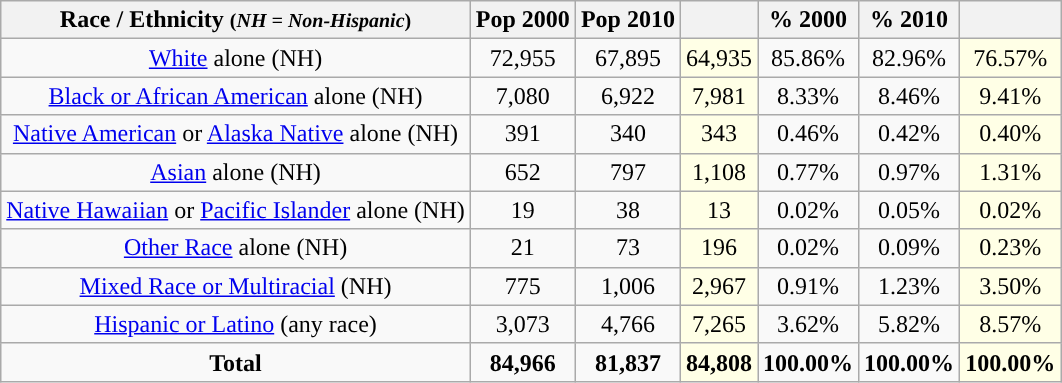<table class="wikitable" style="text-align:center;">
<tr>
<th>Race / Ethnicity <small>(<em>NH = Non-Hispanic</em>)</small></th>
<th>Pop 2000</th>
<th>Pop 2010</th>
<th></th>
<th>% 2000</th>
<th>% 2010</th>
<th></th>
</tr>
<tr>
<td><a href='#'>White</a> alone (NH)</td>
<td>72,955</td>
<td>67,895</td>
<td style='background: #ffffe6;'>64,935</td>
<td>85.86%</td>
<td>82.96%</td>
<td style='background: #ffffe6;'>76.57%</td>
</tr>
<tr>
<td><a href='#'>Black or African American</a> alone (NH)</td>
<td>7,080</td>
<td>6,922</td>
<td style='background: #ffffe6;'>7,981</td>
<td>8.33%</td>
<td>8.46%</td>
<td style='background: #ffffe6;'>9.41%</td>
</tr>
<tr>
<td><a href='#'>Native American</a> or <a href='#'>Alaska Native</a> alone (NH)</td>
<td>391</td>
<td>340</td>
<td style='background: #ffffe6;'>343</td>
<td>0.46%</td>
<td>0.42%</td>
<td style='background: #ffffe6;'>0.40%</td>
</tr>
<tr>
<td><a href='#'>Asian</a> alone (NH)</td>
<td>652</td>
<td>797</td>
<td style='background: #ffffe6;'>1,108</td>
<td>0.77%</td>
<td>0.97%</td>
<td style='background: #ffffe6;'>1.31%</td>
</tr>
<tr>
<td><a href='#'>Native Hawaiian</a> or <a href='#'>Pacific Islander</a> alone (NH)</td>
<td>19</td>
<td>38</td>
<td style='background: #ffffe6;'>13</td>
<td>0.02%</td>
<td>0.05%</td>
<td style='background: #ffffe6;'>0.02%</td>
</tr>
<tr>
<td><a href='#'>Other Race</a> alone (NH)</td>
<td>21</td>
<td>73</td>
<td style='background: #ffffe6;'>196</td>
<td>0.02%</td>
<td>0.09%</td>
<td style='background: #ffffe6;'>0.23%</td>
</tr>
<tr>
<td><a href='#'>Mixed Race or Multiracial</a> (NH)</td>
<td>775</td>
<td>1,006</td>
<td style='background: #ffffe6;'>2,967</td>
<td>0.91%</td>
<td>1.23%</td>
<td style='background: #ffffe6;'>3.50%</td>
</tr>
<tr>
<td><a href='#'>Hispanic or Latino</a> (any race)</td>
<td>3,073</td>
<td>4,766</td>
<td style='background: #ffffe6;'>7,265</td>
<td>3.62%</td>
<td>5.82%</td>
<td style='background: #ffffe6;'>8.57%</td>
</tr>
<tr>
<td><strong>Total</strong></td>
<td><strong>84,966</strong></td>
<td><strong>81,837</strong></td>
<td style='background: #ffffe6;'><strong>84,808</strong></td>
<td><strong>100.00%</strong></td>
<td><strong>100.00%</strong></td>
<td style='background: #ffffe6;'><strong>100.00%</strong></td>
</tr>
</table>
